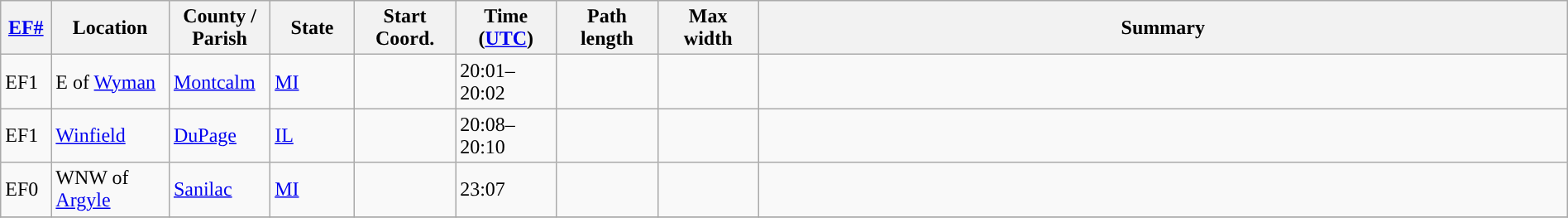<table class="wikitable sortable" style="width:100%;">
<tr>
<th scope="col"  style="width:3%; text-align:center;"><a href='#'>EF#</a></th>
<th scope="col"  style="width:7%; text-align:center;" class="unsortable">Location</th>
<th scope="col"  style="width:6%; text-align:center;" class="unsortable">County / Parish</th>
<th scope="col"  style="width:5%; text-align:center;">State</th>
<th scope="col"  style="width:6%; text-align:center;">Start Coord.</th>
<th scope="col"  style="width:6%; text-align:center;">Time (<a href='#'>UTC</a>)</th>
<th scope="col"  style="width:6%; text-align:center;">Path length</th>
<th scope="col"  style="width:6%; text-align:center;">Max width</th>
<th scope="col" class="unsortable" style="width:48%; text-align:center;">Summary</th>
</tr>
<tr>
<td>EF1</td>
<td>E of <a href='#'>Wyman</a></td>
<td><a href='#'>Montcalm</a></td>
<td><a href='#'>MI</a></td>
<td></td>
<td>20:01–20:02</td>
<td></td>
<td></td>
<td></td>
</tr>
<tr>
<td>EF1</td>
<td><a href='#'>Winfield</a></td>
<td><a href='#'>DuPage</a></td>
<td><a href='#'>IL</a></td>
<td></td>
<td>20:08–20:10</td>
<td></td>
<td></td>
<td></td>
</tr>
<tr>
<td>EF0</td>
<td>WNW of <a href='#'>Argyle</a></td>
<td><a href='#'>Sanilac</a></td>
<td><a href='#'>MI</a></td>
<td></td>
<td>23:07</td>
<td></td>
<td></td>
<td></td>
</tr>
<tr>
</tr>
</table>
